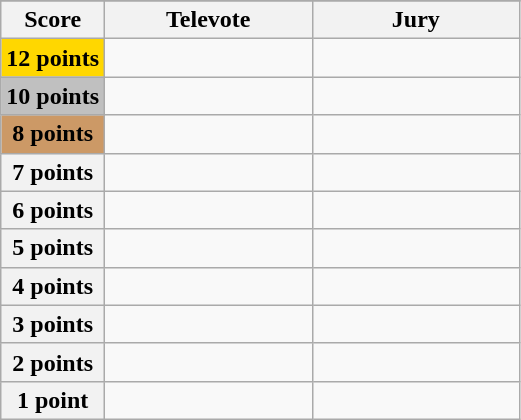<table class="wikitable">
<tr>
</tr>
<tr>
<th scope="col" width="20%">Score</th>
<th scope="col" width="40%">Televote</th>
<th scope="col" width="40%">Jury</th>
</tr>
<tr>
<th scope="row" style="background:gold">12 points</th>
<td></td>
<td></td>
</tr>
<tr>
<th scope="row" style="background:silver">10 points</th>
<td></td>
<td></td>
</tr>
<tr>
<th scope="row" style="background:#CC9966">8 points</th>
<td></td>
<td></td>
</tr>
<tr>
<th scope="row">7 points</th>
<td></td>
<td></td>
</tr>
<tr>
<th scope="row">6 points</th>
<td></td>
<td></td>
</tr>
<tr>
<th scope="row">5 points</th>
<td></td>
<td></td>
</tr>
<tr>
<th scope="row">4 points</th>
<td></td>
<td></td>
</tr>
<tr>
<th scope="row">3 points</th>
<td></td>
<td></td>
</tr>
<tr>
<th scope="row">2 points</th>
<td></td>
<td></td>
</tr>
<tr>
<th scope="row">1 point</th>
<td></td>
<td></td>
</tr>
</table>
